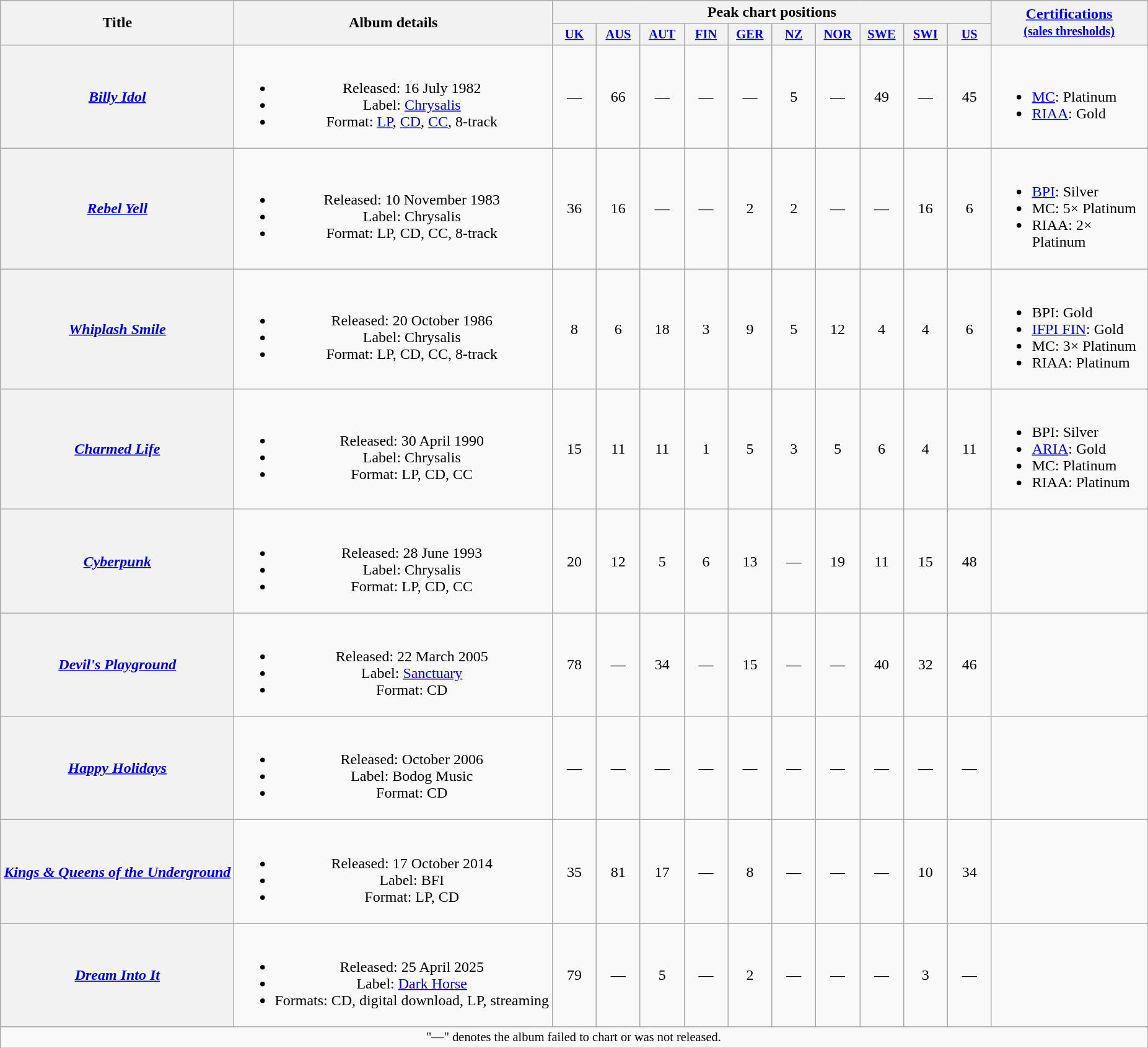<table class="wikitable plainrowheaders" style="text-align:center;">
<tr>
<th rowspan="2">Title</th>
<th style="width:275x;" rowspan="2">Album details</th>
<th colspan="10">Peak chart positions</th>
<th rowspan="2" style="width:160px;"><a href='#'>Certifications</a><br><small><a href='#'>(sales thresholds)</a></small></th>
</tr>
<tr>
<th style="width:3em;font-size:85%"><a href='#'>UK</a><br></th>
<th style="width:3em;font-size:85%"><a href='#'>AUS</a><br></th>
<th style="width:3em;font-size:85%"><a href='#'>AUT</a><br></th>
<th style="width:3em;font-size:85%"><a href='#'>FIN</a><br></th>
<th style="width:3em;font-size:85%"><a href='#'>GER</a><br></th>
<th style="width:3em;font-size:85%"><a href='#'>NZ</a><br></th>
<th style="width:3em;font-size:85%"><a href='#'>NOR</a><br></th>
<th style="width:3em;font-size:85%"><a href='#'>SWE</a><br></th>
<th style="width:3em;font-size:85%"><a href='#'>SWI</a><br></th>
<th style="width:3em;font-size:85%"><a href='#'>US</a><br></th>
</tr>
<tr>
<th scope="row"><em><a href='#'>Billy Idol</a></em></th>
<td><br><ul><li>Released: 16 July 1982</li><li>Label: <a href='#'>Chrysalis</a></li><li>Format: <a href='#'>LP</a>, <a href='#'>CD</a>, <a href='#'>CC</a>, 8-track</li></ul></td>
<td>—</td>
<td>66</td>
<td>—</td>
<td>—</td>
<td>—</td>
<td>5</td>
<td>—</td>
<td>49</td>
<td>—</td>
<td>45</td>
<td align="left"><br><ul><li><a href='#'>MC</a>: Platinum</li><li><a href='#'>RIAA</a>: Gold</li></ul></td>
</tr>
<tr>
<th scope="row"><em><a href='#'>Rebel Yell</a></em></th>
<td><br><ul><li>Released: 10 November 1983</li><li>Label: Chrysalis</li><li>Format: LP, CD, CC, 8-track</li></ul></td>
<td>36</td>
<td>16</td>
<td>—</td>
<td>—</td>
<td>2</td>
<td>2</td>
<td>—</td>
<td>—</td>
<td>16</td>
<td>6</td>
<td align=left><br><ul><li><a href='#'>BPI</a>: Silver</li><li>MC: 5× Platinum</li><li>RIAA: 2× Platinum</li></ul></td>
</tr>
<tr>
<th scope="row"><em><a href='#'>Whiplash Smile</a></em></th>
<td><br><ul><li>Released: 20 October 1986</li><li>Label: Chrysalis</li><li>Format: LP, CD, CC, 8-track</li></ul></td>
<td>8</td>
<td>6</td>
<td>18</td>
<td>3</td>
<td>9</td>
<td>5</td>
<td>12</td>
<td>4</td>
<td>4</td>
<td>6</td>
<td align=left><br><ul><li>BPI: Gold</li><li><a href='#'>IFPI FIN</a>: Gold</li><li>MC: 3× Platinum</li><li>RIAA: Platinum</li></ul></td>
</tr>
<tr>
<th scope="row"><em><a href='#'>Charmed Life</a></em></th>
<td><br><ul><li>Released: 30 April 1990</li><li>Label: Chrysalis</li><li>Format: LP, CD, CC</li></ul></td>
<td>15</td>
<td>11</td>
<td>11</td>
<td>1</td>
<td>5</td>
<td>3</td>
<td>5</td>
<td>6</td>
<td>4</td>
<td>11</td>
<td align=left><br><ul><li>BPI: Silver</li><li><a href='#'>ARIA</a>: Gold</li><li>MC: Platinum</li><li>RIAA: Platinum</li></ul></td>
</tr>
<tr>
<th scope="row"><em><a href='#'>Cyberpunk</a></em></th>
<td><br><ul><li>Released: 28 June 1993</li><li>Label: Chrysalis</li><li>Format: LP, CD, CC</li></ul></td>
<td>20</td>
<td>12</td>
<td>5</td>
<td>6</td>
<td>13</td>
<td>—</td>
<td>19</td>
<td>11</td>
<td>15</td>
<td>48</td>
<td align=left></td>
</tr>
<tr>
<th scope="row"><em><a href='#'>Devil's Playground</a></em></th>
<td><br><ul><li>Released: 22 March 2005</li><li>Label: <a href='#'>Sanctuary</a></li><li>Format: CD</li></ul></td>
<td>78</td>
<td>—</td>
<td>34</td>
<td>—</td>
<td>15</td>
<td>—</td>
<td>—</td>
<td>40</td>
<td>32</td>
<td>46</td>
<td align=left></td>
</tr>
<tr>
<th scope="row"><em><a href='#'>Happy Holidays</a></em></th>
<td><br><ul><li>Released: October 2006</li><li>Label: Bodog Music</li><li>Format: CD</li></ul></td>
<td>—</td>
<td>—</td>
<td>—</td>
<td>—</td>
<td>—</td>
<td>—</td>
<td>—</td>
<td>—</td>
<td>—</td>
<td>—</td>
<td></td>
</tr>
<tr>
<th scope="row"><em><a href='#'>Kings & Queens of the Underground</a></em></th>
<td><br><ul><li>Released: 17 October 2014</li><li>Label: BFI</li><li>Format: LP, CD</li></ul></td>
<td>35</td>
<td>81</td>
<td>17</td>
<td>—</td>
<td>8</td>
<td>—</td>
<td>—</td>
<td>—</td>
<td>10</td>
<td>34</td>
<td align=left></td>
</tr>
<tr>
<th scope="row"><em><a href='#'>Dream Into It</a></em></th>
<td><br><ul><li>Released: 25 April 2025</li><li>Label: <a href='#'>Dark Horse</a></li><li>Formats: CD, digital download, LP, streaming</li></ul></td>
<td>79</td>
<td>—</td>
<td>5</td>
<td>—</td>
<td>2</td>
<td>—</td>
<td>—</td>
<td>—</td>
<td>3</td>
<td>—</td>
<td></td>
</tr>
<tr>
<td colspan="20" style="font-size:85%">"—" denotes the album failed to chart or was not released.</td>
</tr>
</table>
